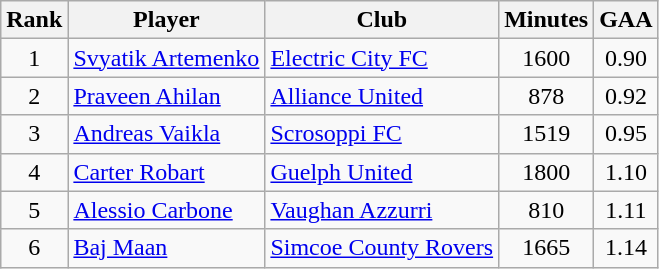<table class="wikitable">
<tr>
<th>Rank</th>
<th>Player</th>
<th>Club</th>
<th>Minutes</th>
<th>GAA</th>
</tr>
<tr>
<td style="text-align:center">1</td>
<td> <a href='#'>Svyatik Artemenko</a></td>
<td><a href='#'>Electric City FC</a></td>
<td style="text-align:center">1600</td>
<td style="text-align:center">0.90</td>
</tr>
<tr>
<td style="text-align:center">2</td>
<td> <a href='#'>Praveen Ahilan</a></td>
<td><a href='#'>Alliance United</a></td>
<td style="text-align:center">878</td>
<td style="text-align:center">0.92</td>
</tr>
<tr>
<td style="text-align:center">3</td>
<td> <a href='#'>Andreas Vaikla</a></td>
<td><a href='#'>Scrosoppi FC</a></td>
<td style="text-align:center">1519</td>
<td style="text-align:center">0.95</td>
</tr>
<tr>
<td style="text-align:center">4</td>
<td> <a href='#'>Carter Robart</a></td>
<td><a href='#'>Guelph United</a></td>
<td style="text-align:center">1800</td>
<td style="text-align:center">1.10</td>
</tr>
<tr>
<td style="text-align:center">5</td>
<td> <a href='#'>Alessio Carbone</a></td>
<td><a href='#'>Vaughan Azzurri</a></td>
<td style="text-align:center">810</td>
<td style="text-align:center">1.11</td>
</tr>
<tr>
<td style="text-align:center">6</td>
<td> <a href='#'>Baj Maan</a></td>
<td><a href='#'>Simcoe County Rovers</a></td>
<td style="text-align:center">1665</td>
<td style="text-align:center">1.14</td>
</tr>
</table>
